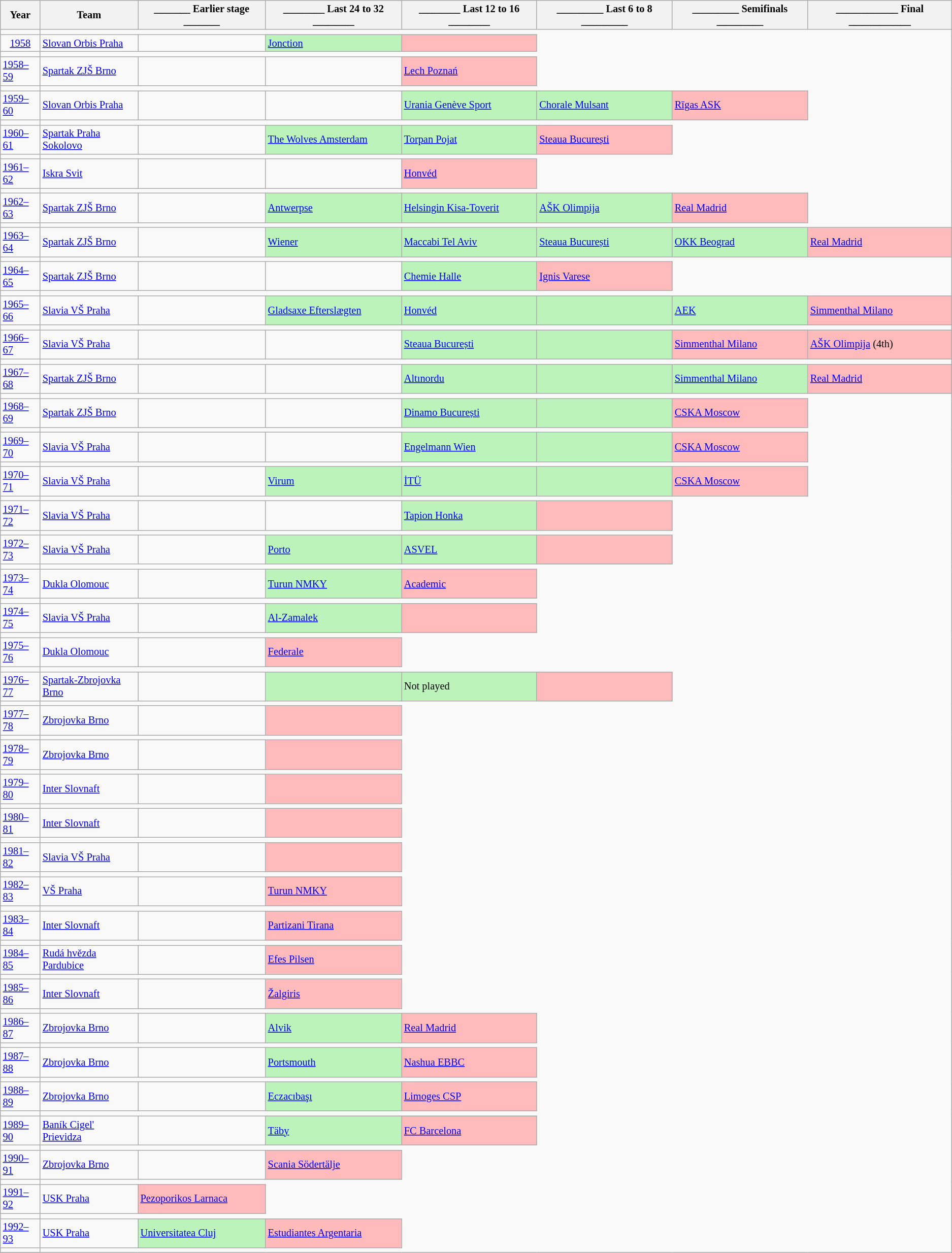<table class="wikitable" style="font-size:85%">
<tr>
<th>Year</th>
<th>Team</th>
<th>_______ Earlier stage _______</th>
<th>________ Last 24 to 32 ________</th>
<th>________ Last 12 to 16 ________</th>
<th>_________ Last 6 to 8 _________</th>
<th>_________ Semifinals _________</th>
<th>____________ Final ____________</th>
</tr>
<tr>
<td></td>
</tr>
<tr>
<td style="text-align:center;"><a href='#'>1958</a></td>
<td><a href='#'>Slovan Orbis Praha</a></td>
<td></td>
<td bgcolor=#BBF3BB> <a href='#'>Jonction</a></td>
<td bgcolor=#FFBBBB></td>
</tr>
<tr>
<td></td>
</tr>
<tr>
<td><a href='#'>1958–59</a></td>
<td><a href='#'>Spartak ZJŠ Brno</a></td>
<td></td>
<td></td>
<td bgcolor=#FFBBBB> <a href='#'>Lech Poznań</a></td>
</tr>
<tr>
<td></td>
</tr>
<tr>
<td><a href='#'>1959–60</a></td>
<td><a href='#'>Slovan Orbis Praha</a></td>
<td></td>
<td></td>
<td bgcolor=#BBF3BB> <a href='#'>Urania Genève Sport</a></td>
<td bgcolor=#BBF3BB> <a href='#'>Chorale Mulsant</a></td>
<td bgcolor=#FFBBBB> <a href='#'>Rīgas ASK</a></td>
</tr>
<tr>
<td></td>
</tr>
<tr>
<td><a href='#'>1960–61</a></td>
<td><a href='#'>Spartak Praha Sokolovo</a></td>
<td></td>
<td bgcolor=#BBF3BB> <a href='#'>The Wolves Amsterdam</a></td>
<td bgcolor=#BBF3BB> <a href='#'>Torpan Pojat</a></td>
<td bgcolor=#FFBBBB> <a href='#'>Steaua București</a></td>
</tr>
<tr>
<td></td>
</tr>
<tr>
<td><a href='#'>1961–62</a></td>
<td><a href='#'>Iskra Svit</a></td>
<td></td>
<td></td>
<td bgcolor=#FFBBBB> <a href='#'>Honvéd</a></td>
</tr>
<tr>
<td></td>
</tr>
<tr>
<td><a href='#'>1962–63</a></td>
<td><a href='#'>Spartak ZJŠ Brno</a></td>
<td></td>
<td bgcolor=#BBF3BB> <a href='#'>Antwerpse</a></td>
<td bgcolor=#BBF3BB> <a href='#'>Helsingin Kisa-Toverit</a></td>
<td bgcolor=#BBF3BB> <a href='#'>AŠK Olimpija</a></td>
<td bgcolor=#FFBBBB> <a href='#'>Real Madrid</a></td>
</tr>
<tr>
<td></td>
</tr>
<tr>
<td><a href='#'>1963–64</a></td>
<td><a href='#'>Spartak ZJŠ Brno</a></td>
<td></td>
<td bgcolor=#BBF3BB> <a href='#'>Wiener</a></td>
<td bgcolor=#BBF3BB> <a href='#'>Maccabi Tel Aviv</a></td>
<td bgcolor=#BBF3BB> <a href='#'>Steaua București</a></td>
<td bgcolor=#BBF3BB> <a href='#'>OKK Beograd</a></td>
<td bgcolor=#FFBBBB> <a href='#'>Real Madrid</a> </td>
</tr>
<tr>
<td></td>
</tr>
<tr>
<td><a href='#'>1964–65</a></td>
<td><a href='#'>Spartak ZJŠ Brno</a></td>
<td></td>
<td></td>
<td bgcolor=#BBF3BB> <a href='#'>Chemie Halle</a></td>
<td bgcolor=#FFBBBB> <a href='#'>Ignis Varese</a></td>
</tr>
<tr>
<td></td>
</tr>
<tr>
<td><a href='#'>1965–66</a></td>
<td><a href='#'>Slavia VŠ Praha</a></td>
<td></td>
<td bgcolor=#BBF3BB> <a href='#'>Gladsaxe Efterslægten</a></td>
<td bgcolor=#BBF3BB> <a href='#'>Honvéd</a></td>
<td bgcolor=#BBF3BB></td>
<td bgcolor=#BBF3BB> <a href='#'>AEK</a></td>
<td bgcolor=#FFBBBB> <a href='#'>Simmenthal Milano</a> </td>
</tr>
<tr>
<td></td>
</tr>
<tr>
<td><a href='#'>1966–67</a></td>
<td><a href='#'>Slavia VŠ Praha</a></td>
<td></td>
<td></td>
<td bgcolor=#BBF3BB> <a href='#'>Steaua București</a></td>
<td bgcolor=#BBF3BB></td>
<td bgcolor=#FFBBBB> <a href='#'>Simmenthal Milano</a></td>
<td bgcolor=#FFBBBB> <a href='#'>AŠK Olimpija</a> (4th)</td>
</tr>
<tr>
<td></td>
</tr>
<tr>
<td><a href='#'>1967–68</a></td>
<td><a href='#'>Spartak ZJŠ Brno</a></td>
<td></td>
<td></td>
<td bgcolor=#BBF3BB> <a href='#'>Altınordu</a></td>
<td bgcolor=#BBF3BB></td>
<td bgcolor=#BBF3BB> <a href='#'>Simmenthal Milano</a></td>
<td bgcolor=#FFBBBB> <a href='#'>Real Madrid</a> </td>
</tr>
<tr>
<td></td>
</tr>
<tr>
<td><a href='#'>1968–69</a></td>
<td><a href='#'>Spartak ZJŠ Brno</a></td>
<td></td>
<td></td>
<td bgcolor=#BBF3BB> <a href='#'>Dinamo București</a></td>
<td bgcolor=#BBF3BB></td>
<td bgcolor=#FFBBBB> <a href='#'>CSKA Moscow</a></td>
</tr>
<tr>
<td></td>
</tr>
<tr>
<td><a href='#'>1969–70</a></td>
<td><a href='#'>Slavia VŠ Praha</a></td>
<td></td>
<td></td>
<td bgcolor=#BBF3BB> <a href='#'>Engelmann Wien</a></td>
<td bgcolor=#BBF3BB></td>
<td bgcolor=#FFBBBB> <a href='#'>CSKA Moscow</a></td>
</tr>
<tr>
<td></td>
</tr>
<tr>
<td><a href='#'>1970–71</a></td>
<td><a href='#'>Slavia VŠ Praha</a></td>
<td></td>
<td bgcolor=#BBF3BB> <a href='#'>Virum</a></td>
<td bgcolor=#BBF3BB> <a href='#'>İTÜ</a></td>
<td bgcolor=#BBF3BB></td>
<td bgcolor=#FFBBBB> <a href='#'>CSKA Moscow</a></td>
</tr>
<tr>
<td></td>
</tr>
<tr>
<td><a href='#'>1971–72</a></td>
<td><a href='#'>Slavia VŠ Praha</a></td>
<td></td>
<td></td>
<td bgcolor=#BBF3BB> <a href='#'>Tapion Honka</a></td>
<td bgcolor=#FFBBBB></td>
</tr>
<tr>
<td></td>
</tr>
<tr>
<td><a href='#'>1972–73</a></td>
<td><a href='#'>Slavia VŠ Praha</a></td>
<td></td>
<td bgcolor=#BBF3BB> <a href='#'>Porto</a></td>
<td bgcolor=#BBF3BB> <a href='#'>ASVEL</a></td>
<td bgcolor=#FFBBBB></td>
</tr>
<tr>
<td></td>
</tr>
<tr>
<td><a href='#'>1973–74</a></td>
<td><a href='#'>Dukla Olomouc</a></td>
<td></td>
<td bgcolor=#BBF3BB> <a href='#'>Turun NMKY</a></td>
<td bgcolor=#FFBBBB> <a href='#'>Academic</a></td>
</tr>
<tr>
<td></td>
</tr>
<tr>
<td><a href='#'>1974–75</a></td>
<td><a href='#'>Slavia VŠ Praha</a></td>
<td></td>
<td bgcolor=#BBF3BB> <a href='#'>Al-Zamalek</a></td>
<td bgcolor=#FFBBBB></td>
</tr>
<tr>
<td></td>
</tr>
<tr>
<td><a href='#'>1975–76</a></td>
<td><a href='#'>Dukla Olomouc</a></td>
<td></td>
<td bgcolor=#FFBBBB> <a href='#'>Federale</a></td>
</tr>
<tr>
<td></td>
</tr>
<tr>
<td><a href='#'>1976–77</a></td>
<td><a href='#'>Spartak-Zbrojovka Brno</a></td>
<td></td>
<td bgcolor=#BBF3BB></td>
<td bgcolor=#BBF3BB>Not played</td>
<td bgcolor=#FFBBBB></td>
</tr>
<tr>
<td></td>
</tr>
<tr>
<td><a href='#'>1977–78</a></td>
<td><a href='#'>Zbrojovka Brno</a></td>
<td></td>
<td bgcolor=#FFBBBB></td>
</tr>
<tr>
<td></td>
</tr>
<tr>
<td><a href='#'>1978–79</a></td>
<td><a href='#'>Zbrojovka Brno</a></td>
<td></td>
<td bgcolor=#FFBBBB></td>
</tr>
<tr>
<td></td>
</tr>
<tr>
<td><a href='#'>1979–80</a></td>
<td><a href='#'>Inter Slovnaft</a></td>
<td></td>
<td bgcolor=#FFBBBB></td>
</tr>
<tr>
<td></td>
</tr>
<tr>
<td><a href='#'>1980–81</a></td>
<td><a href='#'>Inter Slovnaft</a></td>
<td></td>
<td bgcolor=#FFBBBB></td>
</tr>
<tr>
<td></td>
</tr>
<tr>
<td><a href='#'>1981–82</a></td>
<td><a href='#'>Slavia VŠ Praha</a></td>
<td></td>
<td bgcolor=#FFBBBB></td>
</tr>
<tr>
<td></td>
</tr>
<tr>
<td><a href='#'>1982–83</a></td>
<td><a href='#'>VŠ Praha</a></td>
<td></td>
<td bgcolor=#FFBBBB> <a href='#'>Turun NMKY</a></td>
</tr>
<tr>
<td></td>
</tr>
<tr>
<td><a href='#'>1983–84</a></td>
<td><a href='#'>Inter Slovnaft</a></td>
<td></td>
<td bgcolor=#FFBBBB> <a href='#'>Partizani Tirana</a></td>
</tr>
<tr>
<td></td>
</tr>
<tr>
<td><a href='#'>1984–85</a></td>
<td><a href='#'>Rudá hvězda Pardubice</a></td>
<td></td>
<td bgcolor=#FFBBBB> <a href='#'>Efes Pilsen</a></td>
</tr>
<tr>
<td></td>
</tr>
<tr>
<td><a href='#'>1985–86</a></td>
<td><a href='#'>Inter Slovnaft</a></td>
<td></td>
<td bgcolor=#FFBBBB> <a href='#'>Žalgiris</a></td>
</tr>
<tr>
<td></td>
</tr>
<tr>
<td><a href='#'>1986–87</a></td>
<td><a href='#'>Zbrojovka Brno</a></td>
<td></td>
<td bgcolor=#BBF3BB> <a href='#'>Alvik</a></td>
<td bgcolor=#FFBBBB> <a href='#'>Real Madrid</a></td>
</tr>
<tr>
<td></td>
</tr>
<tr>
<td><a href='#'>1987–88</a></td>
<td><a href='#'>Zbrojovka Brno</a></td>
<td></td>
<td bgcolor=#BBF3BB> <a href='#'>Portsmouth</a></td>
<td bgcolor=#FFBBBB> <a href='#'>Nashua EBBC</a></td>
</tr>
<tr>
<td></td>
</tr>
<tr>
<td><a href='#'>1988–89</a></td>
<td><a href='#'>Zbrojovka Brno</a></td>
<td></td>
<td bgcolor=#BBF3BB> <a href='#'>Eczacıbaşı</a></td>
<td bgcolor=#FFBBBB> <a href='#'>Limoges CSP</a></td>
</tr>
<tr>
<td></td>
</tr>
<tr>
<td><a href='#'>1989–90</a></td>
<td><a href='#'>Baník Cigel' Prievidza</a></td>
<td></td>
<td bgcolor=#BBF3BB> <a href='#'>Täby</a></td>
<td bgcolor=#FFBBBB> <a href='#'>FC Barcelona</a></td>
</tr>
<tr>
<td></td>
</tr>
<tr>
<td><a href='#'>1990–91</a></td>
<td><a href='#'>Zbrojovka Brno</a></td>
<td></td>
<td bgcolor=#FFBBBB> <a href='#'>Scania Södertälje</a></td>
</tr>
<tr>
<td></td>
</tr>
<tr>
<td><a href='#'>1991–92</a></td>
<td><a href='#'>USK Praha</a></td>
<td bgcolor=#FFBBBB> <a href='#'>Pezoporikos Larnaca</a></td>
</tr>
<tr>
<td></td>
</tr>
<tr>
<td><a href='#'>1992–93</a></td>
<td><a href='#'>USK Praha</a></td>
<td bgcolor=#BBF3BB> <a href='#'>Universitatea Cluj</a></td>
<td bgcolor=#FFBBBB> <a href='#'>Estudiantes Argentaria</a></td>
</tr>
<tr>
<td></td>
</tr>
<tr>
</tr>
</table>
